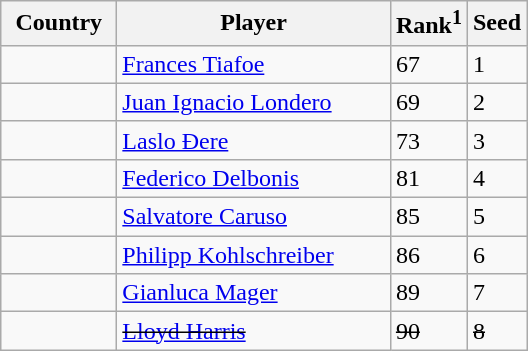<table class="sortable wikitable">
<tr>
<th width="70">Country</th>
<th width="175">Player</th>
<th>Rank<sup>1</sup></th>
<th>Seed</th>
</tr>
<tr>
<td></td>
<td><a href='#'>Frances Tiafoe</a></td>
<td>67</td>
<td>1</td>
</tr>
<tr>
<td></td>
<td><a href='#'>Juan Ignacio Londero</a></td>
<td>69</td>
<td>2</td>
</tr>
<tr>
<td></td>
<td><a href='#'>Laslo Đere</a></td>
<td>73</td>
<td>3</td>
</tr>
<tr>
<td></td>
<td><a href='#'>Federico Delbonis</a></td>
<td>81</td>
<td>4</td>
</tr>
<tr>
<td></td>
<td><a href='#'>Salvatore Caruso</a></td>
<td>85</td>
<td>5</td>
</tr>
<tr>
<td></td>
<td><a href='#'>Philipp Kohlschreiber</a></td>
<td>86</td>
<td>6</td>
</tr>
<tr>
<td></td>
<td><a href='#'>Gianluca Mager</a></td>
<td>89</td>
<td>7</td>
</tr>
<tr>
<td><s></s></td>
<td><s><a href='#'>Lloyd Harris</a></s></td>
<td><s>90</s></td>
<td><s>8</s></td>
</tr>
</table>
